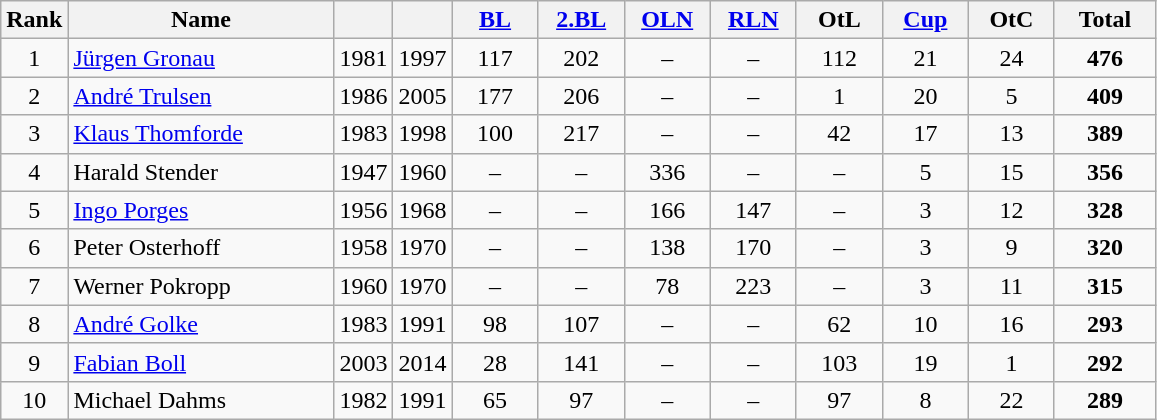<table class="wikitable sortable nowrap" style="text-align: center">
<tr>
<th>Rank</th>
<th width=170>Name</th>
<th></th>
<th></th>
<th width=50><a href='#'>BL</a></th>
<th width=50><a href='#'>2.BL</a></th>
<th width=50><a href='#'>OLN</a></th>
<th width=50><a href='#'>RLN</a></th>
<th width=50>OtL</th>
<th width=50><a href='#'>Cup</a></th>
<th width=50>OtC</th>
<th width=60>Total</th>
</tr>
<tr>
<td>1</td>
<td align="left"> <a href='#'>Jürgen Gronau</a></td>
<td>1981</td>
<td>1997</td>
<td>117</td>
<td>202</td>
<td>–</td>
<td>–</td>
<td>112</td>
<td>21</td>
<td>24</td>
<td><strong>476</strong></td>
</tr>
<tr>
<td>2</td>
<td align="left"> <a href='#'>André Trulsen</a></td>
<td>1986</td>
<td>2005</td>
<td>177</td>
<td>206</td>
<td>–</td>
<td>–</td>
<td>1</td>
<td>20</td>
<td>5</td>
<td><strong>409</strong></td>
</tr>
<tr>
<td>3</td>
<td align="left"> <a href='#'>Klaus Thomforde</a></td>
<td>1983</td>
<td>1998</td>
<td>100</td>
<td>217</td>
<td>–</td>
<td>–</td>
<td>42</td>
<td>17</td>
<td>13</td>
<td><strong>389</strong></td>
</tr>
<tr>
<td>4</td>
<td align="left"> Harald Stender</td>
<td>1947</td>
<td>1960</td>
<td>–</td>
<td>–</td>
<td>336</td>
<td>–</td>
<td>–</td>
<td>5</td>
<td>15</td>
<td><strong>356</strong></td>
</tr>
<tr>
<td>5</td>
<td align="left"> <a href='#'>Ingo Porges</a></td>
<td>1956</td>
<td>1968</td>
<td>–</td>
<td>–</td>
<td>166</td>
<td>147</td>
<td>–</td>
<td>3</td>
<td>12</td>
<td><strong>328</strong></td>
</tr>
<tr>
<td>6</td>
<td align="left"> Peter Osterhoff</td>
<td>1958</td>
<td>1970</td>
<td>–</td>
<td>–</td>
<td>138</td>
<td>170</td>
<td>–</td>
<td>3</td>
<td>9</td>
<td><strong>320</strong></td>
</tr>
<tr>
<td>7</td>
<td align="left"> Werner Pokropp</td>
<td>1960</td>
<td>1970</td>
<td>–</td>
<td>–</td>
<td>78</td>
<td>223</td>
<td>–</td>
<td>3</td>
<td>11</td>
<td><strong>315</strong></td>
</tr>
<tr>
<td>8</td>
<td align="left"> <a href='#'>André Golke</a></td>
<td>1983</td>
<td>1991</td>
<td>98</td>
<td>107</td>
<td>–</td>
<td>–</td>
<td>62</td>
<td>10</td>
<td>16</td>
<td><strong>293</strong></td>
</tr>
<tr>
<td>9</td>
<td align="left"> <a href='#'>Fabian Boll</a></td>
<td>2003</td>
<td>2014</td>
<td>28</td>
<td>141</td>
<td>–</td>
<td>–</td>
<td>103</td>
<td>19</td>
<td>1</td>
<td><strong>292</strong></td>
</tr>
<tr>
<td>10</td>
<td align="left"> Michael Dahms</td>
<td>1982</td>
<td>1991</td>
<td>65</td>
<td>97</td>
<td>–</td>
<td>–</td>
<td>97</td>
<td>8</td>
<td>22</td>
<td><strong>289</strong></td>
</tr>
</table>
